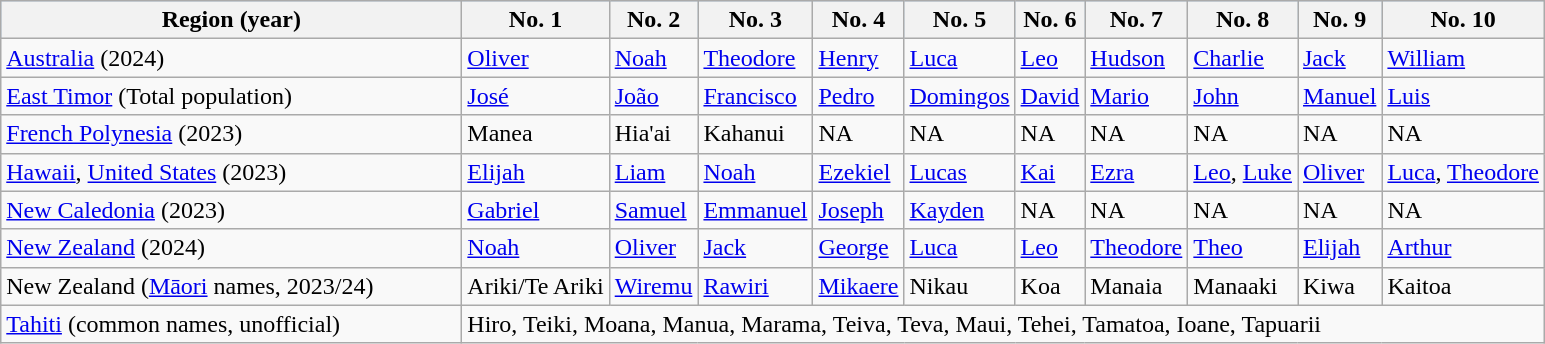<table class="wikitable">
<tr style="background:#a0d0ff;">
<th style="width:300px;">Region (year)</th>
<th>No. 1</th>
<th>No. 2</th>
<th>No. 3</th>
<th>No. 4</th>
<th>No. 5</th>
<th>No. 6</th>
<th>No. 7</th>
<th>No. 8</th>
<th>No. 9</th>
<th>No. 10</th>
</tr>
<tr>
<td><a href='#'>Australia</a> (2024)</td>
<td><a href='#'>Oliver</a></td>
<td><a href='#'>Noah</a></td>
<td><a href='#'>Theodore</a></td>
<td><a href='#'>Henry</a></td>
<td><a href='#'>Luca</a></td>
<td><a href='#'>Leo</a></td>
<td><a href='#'>Hudson</a></td>
<td><a href='#'>Charlie</a></td>
<td><a href='#'>Jack</a></td>
<td><a href='#'>William</a></td>
</tr>
<tr>
<td><a href='#'>East Timor</a> (Total population)</td>
<td><a href='#'>José</a></td>
<td><a href='#'>João</a></td>
<td><a href='#'>Francisco</a></td>
<td><a href='#'>Pedro</a></td>
<td><a href='#'>Domingos</a></td>
<td><a href='#'>David</a></td>
<td><a href='#'>Mario</a></td>
<td><a href='#'>John</a></td>
<td><a href='#'>Manuel</a></td>
<td><a href='#'>Luis</a></td>
</tr>
<tr>
<td><a href='#'>French Polynesia</a> (2023)</td>
<td>Manea</td>
<td>Hia'ai</td>
<td>Kahanui</td>
<td>NA</td>
<td>NA</td>
<td>NA</td>
<td>NA</td>
<td>NA</td>
<td>NA</td>
<td>NA</td>
</tr>
<tr>
<td><a href='#'>Hawaii</a>, <a href='#'>United States</a> (2023)</td>
<td><a href='#'>Elijah</a></td>
<td><a href='#'>Liam</a></td>
<td><a href='#'>Noah</a></td>
<td><a href='#'>Ezekiel</a></td>
<td><a href='#'>Lucas</a></td>
<td><a href='#'>Kai</a></td>
<td><a href='#'>Ezra</a></td>
<td><a href='#'>Leo</a>, <a href='#'>Luke</a></td>
<td><a href='#'>Oliver</a></td>
<td><a href='#'>Luca</a>, <a href='#'>Theodore</a></td>
</tr>
<tr>
<td><a href='#'>New Caledonia</a> (2023)</td>
<td><a href='#'>Gabriel</a></td>
<td><a href='#'>Samuel</a></td>
<td><a href='#'>Emmanuel</a></td>
<td><a href='#'>Joseph</a></td>
<td><a href='#'>Kayden</a></td>
<td>NA</td>
<td>NA</td>
<td>NA</td>
<td>NA</td>
<td>NA</td>
</tr>
<tr>
<td><a href='#'>New Zealand</a> (2024)</td>
<td><a href='#'>Noah</a></td>
<td><a href='#'>Oliver</a></td>
<td><a href='#'>Jack</a></td>
<td><a href='#'>George</a></td>
<td><a href='#'>Luca</a></td>
<td><a href='#'>Leo</a></td>
<td><a href='#'>Theodore</a></td>
<td><a href='#'>Theo</a></td>
<td><a href='#'>Elijah</a></td>
<td><a href='#'>Arthur</a></td>
</tr>
<tr>
<td>New Zealand (<a href='#'>Māori</a> names, 2023/24)</td>
<td>Ariki/Te Ariki</td>
<td><a href='#'>Wiremu</a></td>
<td><a href='#'>Rawiri</a></td>
<td><a href='#'>Mikaere</a></td>
<td>Nikau</td>
<td>Koa</td>
<td>Manaia</td>
<td>Manaaki</td>
<td>Kiwa</td>
<td>Kaitoa</td>
</tr>
<tr>
<td><a href='#'>Tahiti</a> (common names, unofficial)</td>
<td colspan="10">Hiro, Teiki, Moana, Manua, Marama, Teiva, Teva, Maui, Tehei, Tamatoa, Ioane, Tapuarii</td>
</tr>
</table>
